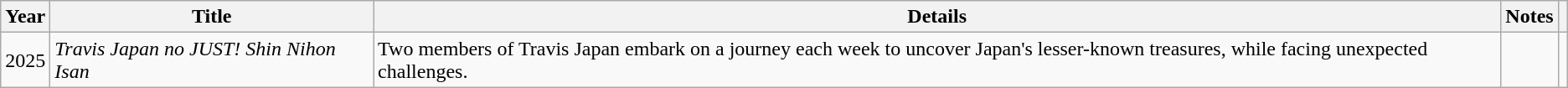<table class=wikitable>
<tr>
<th>Year</th>
<th>Title</th>
<th>Details</th>
<th>Notes</th>
<th></th>
</tr>
<tr>
<td>2025</td>
<td><em>Travis Japan no JUST! Shin Nihon Isan</em></td>
<td>Two members of Travis Japan embark on a journey each week to uncover Japan's lesser-known treasures, while facing unexpected challenges.</td>
<td></td>
<td></td>
</tr>
</table>
